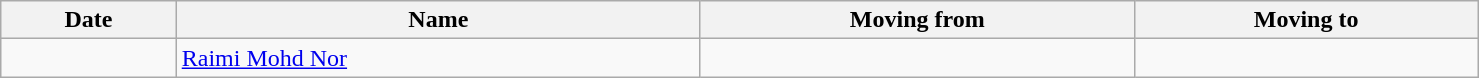<table class="wikitable sortable" style="width:78%; text-align:center; text-align:left;">
<tr>
<th>Date</th>
<th>Name</th>
<th>Moving from</th>
<th>Moving to</th>
</tr>
<tr>
<td></td>
<td> <a href='#'>Raimi Mohd Nor</a></td>
<td></td>
<td></td>
</tr>
</table>
